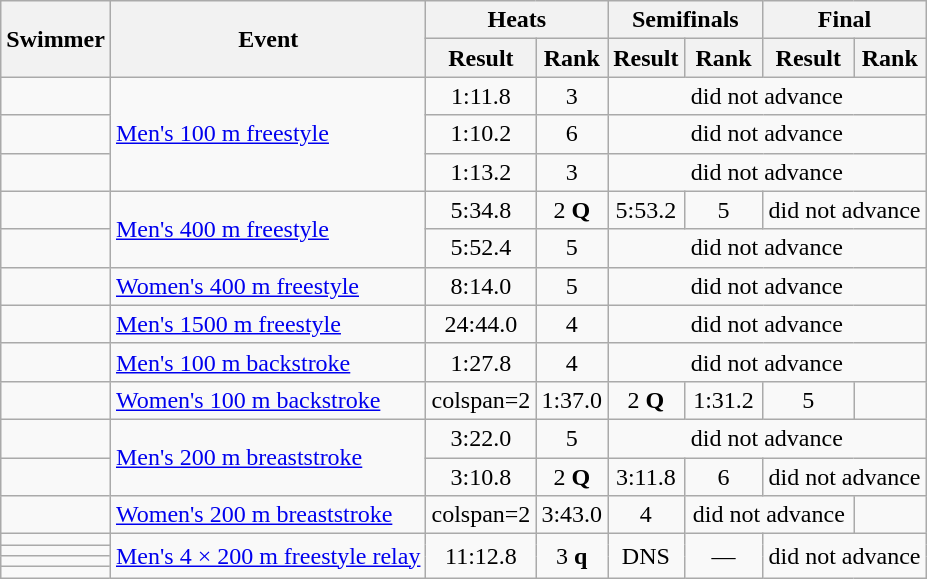<table class="wikitable sortable" style="text-align:center">
<tr>
<th rowspan=2>Swimmer</th>
<th rowspan=2>Event</th>
<th colspan=2>Heats</th>
<th colspan=2>Semifinals</th>
<th colspan=2>Final</th>
</tr>
<tr>
<th>Result</th>
<th>Rank</th>
<th>Result</th>
<th>Rank</th>
<th>Result</th>
<th>Rank</th>
</tr>
<tr>
<td align=left></td>
<td align=left rowspan=3><a href='#'>Men's 100 m freestyle</a></td>
<td>1:11.8</td>
<td>3</td>
<td colspan=4>did not advance</td>
</tr>
<tr>
<td align=left></td>
<td>1:10.2</td>
<td>6</td>
<td colspan=4>did not advance</td>
</tr>
<tr>
<td align=left></td>
<td>1:13.2</td>
<td>3</td>
<td colspan=4>did not advance</td>
</tr>
<tr>
<td align=left></td>
<td align=left rowspan=2><a href='#'>Men's 400 m freestyle</a></td>
<td>5:34.8</td>
<td>2 <strong>Q</strong></td>
<td>5:53.2</td>
<td>5</td>
<td colspan=2>did not advance</td>
</tr>
<tr>
<td align=left></td>
<td>5:52.4</td>
<td>5</td>
<td colspan=4>did not advance</td>
</tr>
<tr>
<td align=left></td>
<td align=left><a href='#'>Women's 400 m freestyle</a></td>
<td>8:14.0</td>
<td>5</td>
<td colspan=4>did not advance</td>
</tr>
<tr>
<td align=left></td>
<td align=left><a href='#'>Men's 1500 m freestyle</a></td>
<td>24:44.0</td>
<td>4</td>
<td colspan=4>did not advance</td>
</tr>
<tr>
<td align=left></td>
<td align=left><a href='#'>Men's 100 m backstroke</a></td>
<td>1:27.8</td>
<td>4</td>
<td colspan=4>did not advance</td>
</tr>
<tr>
<td align=left></td>
<td align=left><a href='#'>Women's 100 m backstroke</a></td>
<td>colspan=2 </td>
<td>1:37.0</td>
<td>2 <strong>Q</strong></td>
<td>1:31.2</td>
<td>5</td>
</tr>
<tr>
<td align=left></td>
<td align=left rowspan=2><a href='#'>Men's 200 m breaststroke</a></td>
<td>3:22.0</td>
<td>5</td>
<td colspan=4>did not advance</td>
</tr>
<tr>
<td align=left></td>
<td>3:10.8</td>
<td>2 <strong>Q</strong></td>
<td>3:11.8</td>
<td>6</td>
<td colspan=2>did not advance</td>
</tr>
<tr>
<td align=left></td>
<td align=left><a href='#'>Women's 200 m breaststroke</a></td>
<td>colspan=2 </td>
<td>3:43.0</td>
<td>4</td>
<td colspan=2>did not advance</td>
</tr>
<tr>
<td align=left></td>
<td align=left rowspan=4><a href='#'>Men's 4 × 200 m freestyle relay</a></td>
<td rowspan=4>11:12.8</td>
<td rowspan=4>3 <strong>q</strong></td>
<td rowspan=4>DNS</td>
<td rowspan=4>—</td>
<td colspan=2 rowspan=4>did not advance</td>
</tr>
<tr>
<td align=left></td>
</tr>
<tr>
<td align=left></td>
</tr>
<tr>
<td align=left></td>
</tr>
</table>
